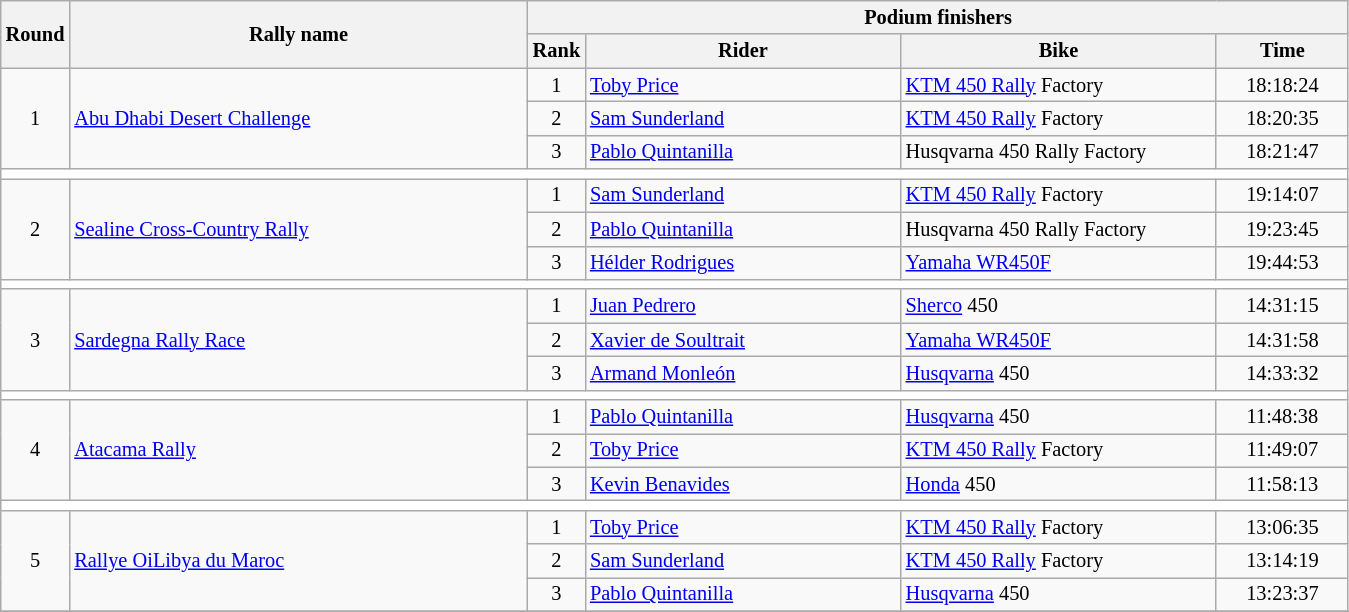<table class="wikitable" style="font-size:85%;">
<tr>
<th rowspan=2>Round</th>
<th style="width:22em" rowspan=2>Rally name</th>
<th colspan=4>Podium finishers</th>
</tr>
<tr>
<th>Rank</th>
<th style="width:15em">Rider</th>
<th style="width:15em">Bike</th>
<th style="width:6em">Time</th>
</tr>
<tr>
<td rowspan=3 align=center>1</td>
<td rowspan=3> <a href='#'>Abu Dhabi Desert Challenge</a></td>
<td align=center>1</td>
<td> <a href='#'>Toby Price</a></td>
<td><a href='#'>KTM 450 Rally</a> Factory</td>
<td align=center>18:18:24</td>
</tr>
<tr>
<td align=center>2</td>
<td> <a href='#'>Sam Sunderland</a></td>
<td><a href='#'>KTM 450 Rally</a> Factory</td>
<td align=center>18:20:35</td>
</tr>
<tr>
<td align=center>3</td>
<td> <a href='#'>Pablo Quintanilla</a></td>
<td>Husqvarna 450 Rally Factory</td>
<td align=center>18:21:47</td>
</tr>
<tr style="background:white;">
<td colspan="6"></td>
</tr>
<tr>
<td rowspan=3 align=center>2</td>
<td rowspan=3> <a href='#'>Sealine Cross-Country Rally</a></td>
<td align=center>1</td>
<td> <a href='#'>Sam Sunderland</a></td>
<td><a href='#'>KTM 450 Rally</a> Factory</td>
<td align=center>19:14:07</td>
</tr>
<tr>
<td align=center>2</td>
<td> <a href='#'>Pablo Quintanilla</a></td>
<td>Husqvarna 450 Rally Factory</td>
<td align=center>19:23:45</td>
</tr>
<tr>
<td align=center>3</td>
<td> <a href='#'>Hélder Rodrigues</a></td>
<td><a href='#'>Yamaha WR450F</a></td>
<td align=center>19:44:53</td>
</tr>
<tr style="background:white;">
<td colspan="6"></td>
</tr>
<tr>
<td rowspan=3 align=center>3</td>
<td rowspan=3> <a href='#'>Sardegna Rally Race</a></td>
<td align=center>1</td>
<td> <a href='#'>Juan Pedrero</a></td>
<td><a href='#'>Sherco</a> 450</td>
<td align=center>14:31:15</td>
</tr>
<tr>
<td align=center>2</td>
<td> <a href='#'>Xavier de Soultrait</a></td>
<td><a href='#'>Yamaha WR450F</a></td>
<td align=center>14:31:58</td>
</tr>
<tr>
<td align=center>3</td>
<td> <a href='#'>Armand Monleón</a></td>
<td><a href='#'>Husqvarna</a> 450</td>
<td align=center>14:33:32</td>
</tr>
<tr style="background:white;">
<td colspan="6"></td>
</tr>
<tr>
<td rowspan=3 align=center>4</td>
<td rowspan=3> <a href='#'>Atacama Rally</a></td>
<td align=center>1</td>
<td> <a href='#'>Pablo Quintanilla</a></td>
<td><a href='#'>Husqvarna</a> 450</td>
<td align=center>11:48:38</td>
</tr>
<tr>
<td align=center>2</td>
<td> <a href='#'>Toby Price</a></td>
<td><a href='#'>KTM 450 Rally</a> Factory</td>
<td align=center>11:49:07</td>
</tr>
<tr>
<td align=center>3</td>
<td> <a href='#'>Kevin Benavides</a></td>
<td><a href='#'>Honda</a> 450</td>
<td align=center>11:58:13</td>
</tr>
<tr style="background:white;">
<td colspan="6"></td>
</tr>
<tr>
<td rowspan=3 align=center>5</td>
<td rowspan=3> <a href='#'>Rallye OiLibya du Maroc</a></td>
<td align=center>1</td>
<td> <a href='#'>Toby Price</a></td>
<td><a href='#'>KTM 450 Rally</a> Factory</td>
<td align=center>13:06:35</td>
</tr>
<tr>
<td align=center>2</td>
<td> <a href='#'>Sam Sunderland</a></td>
<td><a href='#'>KTM 450 Rally</a> Factory</td>
<td align=center>13:14:19</td>
</tr>
<tr>
<td align=center>3</td>
<td> <a href='#'>Pablo Quintanilla</a></td>
<td><a href='#'>Husqvarna</a> 450</td>
<td align=center>13:23:37</td>
</tr>
<tr>
</tr>
</table>
